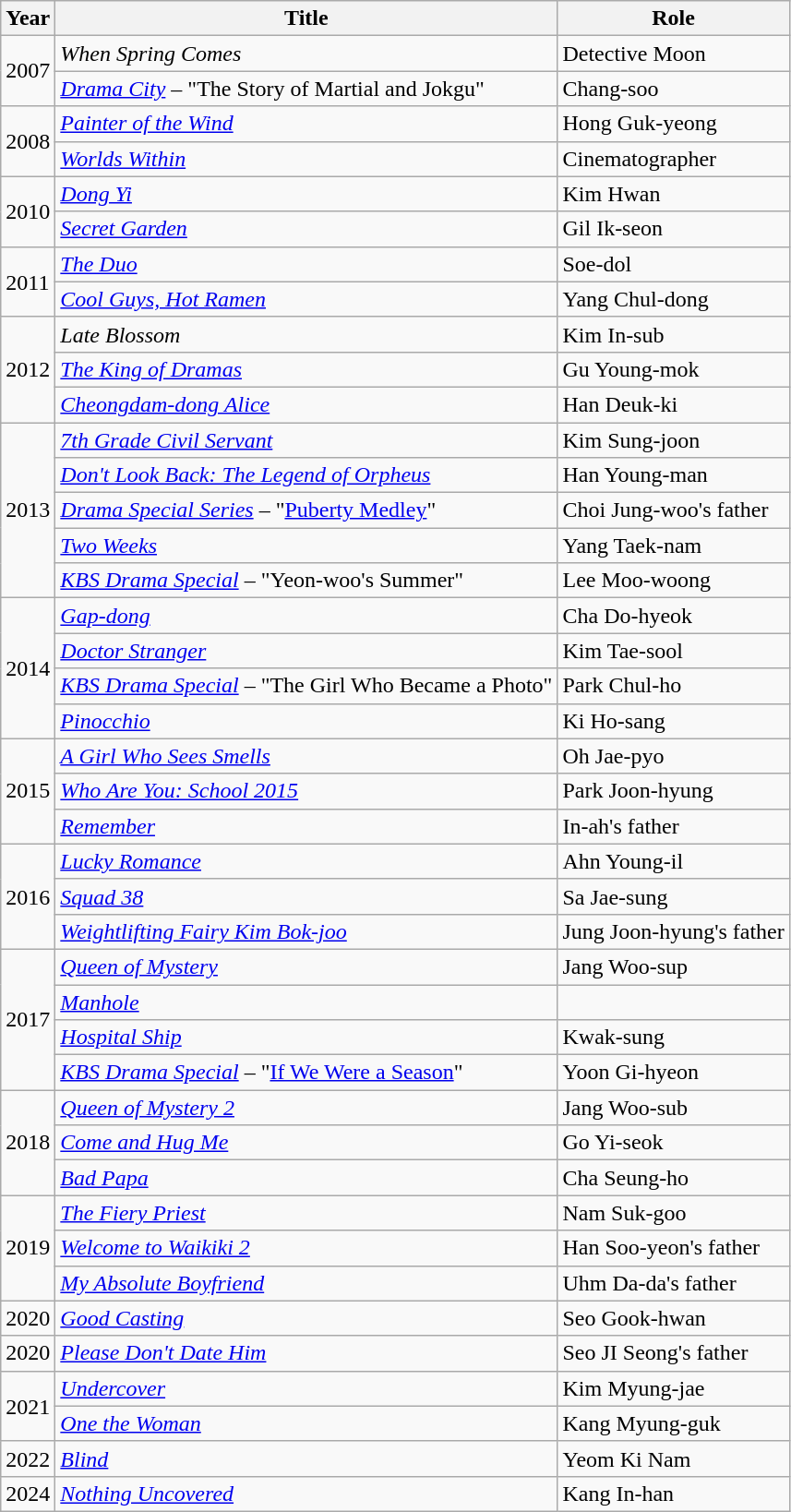<table class="wikitable sortable">
<tr>
<th>Year</th>
<th>Title</th>
<th>Role</th>
</tr>
<tr>
<td rowspan=2>2007</td>
<td><em>When Spring Comes</em></td>
<td>Detective Moon</td>
</tr>
<tr>
<td><em><a href='#'>Drama City</a></em> – "The Story of Martial and Jokgu"</td>
<td>Chang-soo</td>
</tr>
<tr>
<td rowspan=2>2008</td>
<td><em><a href='#'>Painter of the Wind</a></em></td>
<td>Hong Guk-yeong</td>
</tr>
<tr>
<td><em><a href='#'>Worlds Within</a></em></td>
<td>Cinematographer</td>
</tr>
<tr>
<td rowspan=2>2010</td>
<td><em><a href='#'>Dong Yi</a></em></td>
<td>Kim Hwan</td>
</tr>
<tr>
<td><em><a href='#'>Secret Garden</a></em></td>
<td>Gil Ik-seon</td>
</tr>
<tr>
<td rowspan=2>2011</td>
<td><em><a href='#'>The Duo</a></em></td>
<td>Soe-dol</td>
</tr>
<tr>
<td><em><a href='#'>Cool Guys, Hot Ramen</a></em></td>
<td>Yang Chul-dong</td>
</tr>
<tr>
<td rowspan=3>2012</td>
<td><em>Late Blossom</em></td>
<td>Kim In-sub</td>
</tr>
<tr>
<td><em><a href='#'>The King of Dramas</a></em></td>
<td>Gu Young-mok</td>
</tr>
<tr>
<td><em><a href='#'>Cheongdam-dong Alice</a></em></td>
<td>Han Deuk-ki</td>
</tr>
<tr>
<td rowspan=5>2013</td>
<td><em><a href='#'>7th Grade Civil Servant</a></em></td>
<td>Kim Sung-joon</td>
</tr>
<tr>
<td><em><a href='#'>Don't Look Back: The Legend of Orpheus</a></em></td>
<td>Han Young-man</td>
</tr>
<tr>
<td><em><a href='#'>Drama Special Series</a></em> – "<a href='#'>Puberty Medley</a>"</td>
<td>Choi Jung-woo's father</td>
</tr>
<tr>
<td><em><a href='#'>Two Weeks</a></em></td>
<td>Yang Taek-nam</td>
</tr>
<tr>
<td><em><a href='#'>KBS Drama Special</a></em> – "Yeon-woo's Summer"</td>
<td>Lee Moo-woong</td>
</tr>
<tr>
<td rowspan=4>2014</td>
<td><em><a href='#'>Gap-dong</a></em></td>
<td>Cha Do-hyeok</td>
</tr>
<tr>
<td><em><a href='#'>Doctor Stranger</a></em></td>
<td>Kim Tae-sool</td>
</tr>
<tr>
<td><em><a href='#'>KBS Drama Special</a></em> – "The Girl Who Became a Photo"</td>
<td>Park Chul-ho</td>
</tr>
<tr>
<td><em><a href='#'>Pinocchio</a></em></td>
<td>Ki Ho-sang</td>
</tr>
<tr>
<td rowspan=3>2015</td>
<td><em><a href='#'>A Girl Who Sees Smells</a></em></td>
<td>Oh Jae-pyo</td>
</tr>
<tr>
<td><em><a href='#'>Who Are You: School 2015</a></em></td>
<td>Park Joon-hyung</td>
</tr>
<tr>
<td><em><a href='#'>Remember</a></em></td>
<td>In-ah's father</td>
</tr>
<tr>
<td rowspan=3>2016</td>
<td><em><a href='#'>Lucky Romance</a></em></td>
<td>Ahn Young-il</td>
</tr>
<tr>
<td><em><a href='#'>Squad 38</a></em></td>
<td>Sa Jae-sung</td>
</tr>
<tr>
<td><em><a href='#'>Weightlifting Fairy Kim Bok-joo</a></em></td>
<td>Jung Joon-hyung's father</td>
</tr>
<tr>
<td rowspan=4>2017</td>
<td><em><a href='#'>Queen of Mystery</a></em></td>
<td>Jang Woo-sup</td>
</tr>
<tr>
<td><em><a href='#'>Manhole</a></em></td>
<td></td>
</tr>
<tr>
<td><em><a href='#'>Hospital Ship</a></em></td>
<td>Kwak-sung</td>
</tr>
<tr>
<td><em><a href='#'>KBS Drama Special</a></em> – "<a href='#'>If We Were a Season</a>"</td>
<td>Yoon Gi-hyeon</td>
</tr>
<tr>
<td rowspan=3>2018</td>
<td><em><a href='#'>Queen of Mystery 2</a></em></td>
<td>Jang Woo-sub</td>
</tr>
<tr>
<td><em><a href='#'>Come and Hug Me</a></em></td>
<td>Go Yi-seok</td>
</tr>
<tr>
<td><em><a href='#'>Bad Papa</a></em></td>
<td>Cha Seung-ho</td>
</tr>
<tr>
<td rowspan=3>2019</td>
<td><em><a href='#'>The Fiery Priest</a></em></td>
<td>Nam Suk-goo</td>
</tr>
<tr>
<td><em><a href='#'>Welcome to Waikiki 2</a></em></td>
<td>Han Soo-yeon's father</td>
</tr>
<tr>
<td><em><a href='#'>My Absolute Boyfriend</a></em></td>
<td>Uhm Da-da's father</td>
</tr>
<tr>
<td>2020</td>
<td><em><a href='#'>Good Casting</a></em></td>
<td>Seo Gook-hwan</td>
</tr>
<tr>
<td>2020</td>
<td><em><a href='#'>Please Don't Date Him</a></em></td>
<td>Seo JI Seong's father</td>
</tr>
<tr>
<td rowspan=2>2021</td>
<td><em><a href='#'>Undercover</a></em></td>
<td>Kim Myung-jae</td>
</tr>
<tr>
<td><em><a href='#'>One the Woman</a></em></td>
<td>Kang Myung-guk</td>
</tr>
<tr>
<td>2022</td>
<td><em><a href='#'>Blind</a></em></td>
<td>Yeom Ki Nam</td>
</tr>
<tr>
<td>2024</td>
<td><em><a href='#'>Nothing Uncovered</a></em></td>
<td>Kang In-han</td>
</tr>
</table>
